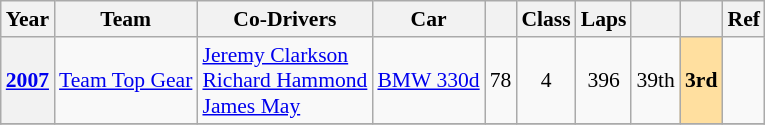<table class="wikitable" style="font-size:90%">
<tr>
<th>Year</th>
<th>Team</th>
<th>Co-Drivers</th>
<th>Car</th>
<th></th>
<th>Class</th>
<th>Laps</th>
<th></th>
<th></th>
<th>Ref</th>
</tr>
<tr style="text-align:center;">
<th><a href='#'>2007</a></th>
<td align="left" nowrap> <a href='#'>Team Top Gear</a></td>
<td align="left" nowrap> <a href='#'>Jeremy Clarkson</a><br> <a href='#'>Richard Hammond</a><br> <a href='#'>James May</a></td>
<td align="left" nowrap><a href='#'>BMW 330d</a></td>
<td>78</td>
<td>4</td>
<td>396</td>
<td>39th</td>
<td style="background:#FFDF9F;"><strong>3rd</strong></td>
<td></td>
</tr>
<tr style="text-align:center;"|>
</tr>
</table>
